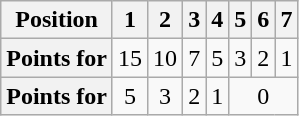<table class="wikitable floatright" style="text-align: center">
<tr>
<th scope="col">Position</th>
<th scope="col">1</th>
<th scope="col">2</th>
<th scope="col">3</th>
<th scope="col">4</th>
<th scope="col">5</th>
<th scope="col">6</th>
<th scope="col">7</th>
</tr>
<tr>
<th scope="row">Points for </th>
<td>15</td>
<td>10</td>
<td>7</td>
<td>5</td>
<td>3</td>
<td>2</td>
<td>1</td>
</tr>
<tr>
<th scope="row">Points for </th>
<td>5</td>
<td>3</td>
<td>2</td>
<td>1</td>
<td colspan=3>0</td>
</tr>
</table>
